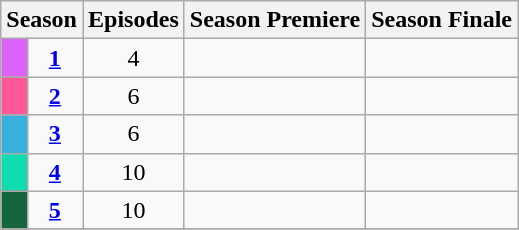<table class="wikitable">
<tr>
<th colspan="2">Season</th>
<th>Episodes</th>
<th>Season Premiere</th>
<th>Season Finale</th>
</tr>
<tr>
<td style="background:#DB63F8; height:5px;"></td>
<td style="text-align:center;"><strong><a href='#'>1</a></strong></td>
<td style="text-align:center;">4</td>
<td style="text-align:center;"></td>
<td style="text-align:center;"></td>
</tr>
<tr>
<td style="background:#FF5798; height:5px;"></td>
<td style="text-align:center;"><strong><a href='#'>2</a></strong></td>
<td style="text-align:center;">6</td>
<td style="text-align:center;"></td>
<td style="text-align:center;"></td>
</tr>
<tr>
<td style="background:#38B0DE; height:5px;"></td>
<td style="text-align:center;"><strong><a href='#'>3</a></strong></td>
<td style="text-align:center;">6</td>
<td style="text-align:center;"></td>
<td style="text-align:center;"></td>
</tr>
<tr>
<td style="background:#0FDDAF; height:5px;"></td>
<td style="text-align:center;"><strong><a href='#'>4</a></strong></td>
<td style="text-align:center;">10</td>
<td style="text-align:center;"></td>
<td style="text-align:center;"></td>
</tr>
<tr>
<td style="background:#14663D; height:5px;"></td>
<td style="text-align:center;"><strong><a href='#'>5</a></strong></td>
<td style="text-align:center;">10</td>
<td style="text-align:center;"></td>
<td style="text-align:center;"></td>
</tr>
<tr>
</tr>
</table>
